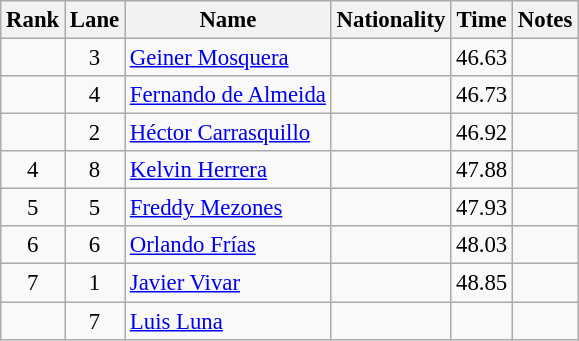<table class="wikitable sortable" style="text-align:center;font-size:95%">
<tr>
<th>Rank</th>
<th>Lane</th>
<th>Name</th>
<th>Nationality</th>
<th>Time</th>
<th>Notes</th>
</tr>
<tr>
<td></td>
<td>3</td>
<td align=left><a href='#'>Geiner Mosquera</a></td>
<td align=left></td>
<td>46.63</td>
<td></td>
</tr>
<tr>
<td></td>
<td>4</td>
<td align=left><a href='#'>Fernando de Almeida</a></td>
<td align=left></td>
<td>46.73</td>
<td></td>
</tr>
<tr>
<td></td>
<td>2</td>
<td align=left><a href='#'>Héctor Carrasquillo</a></td>
<td align=left></td>
<td>46.92</td>
<td></td>
</tr>
<tr>
<td>4</td>
<td>8</td>
<td align=left><a href='#'>Kelvin Herrera</a></td>
<td align=left></td>
<td>47.88</td>
<td></td>
</tr>
<tr>
<td>5</td>
<td>5</td>
<td align=left><a href='#'>Freddy Mezones</a></td>
<td align=left></td>
<td>47.93</td>
<td></td>
</tr>
<tr>
<td>6</td>
<td>6</td>
<td align=left><a href='#'>Orlando Frías</a></td>
<td align=left></td>
<td>48.03</td>
<td></td>
</tr>
<tr>
<td>7</td>
<td>1</td>
<td align=left><a href='#'>Javier Vivar</a></td>
<td align=left></td>
<td>48.85</td>
<td></td>
</tr>
<tr>
<td></td>
<td>7</td>
<td align=left><a href='#'>Luis Luna</a></td>
<td align=left></td>
<td></td>
<td></td>
</tr>
</table>
